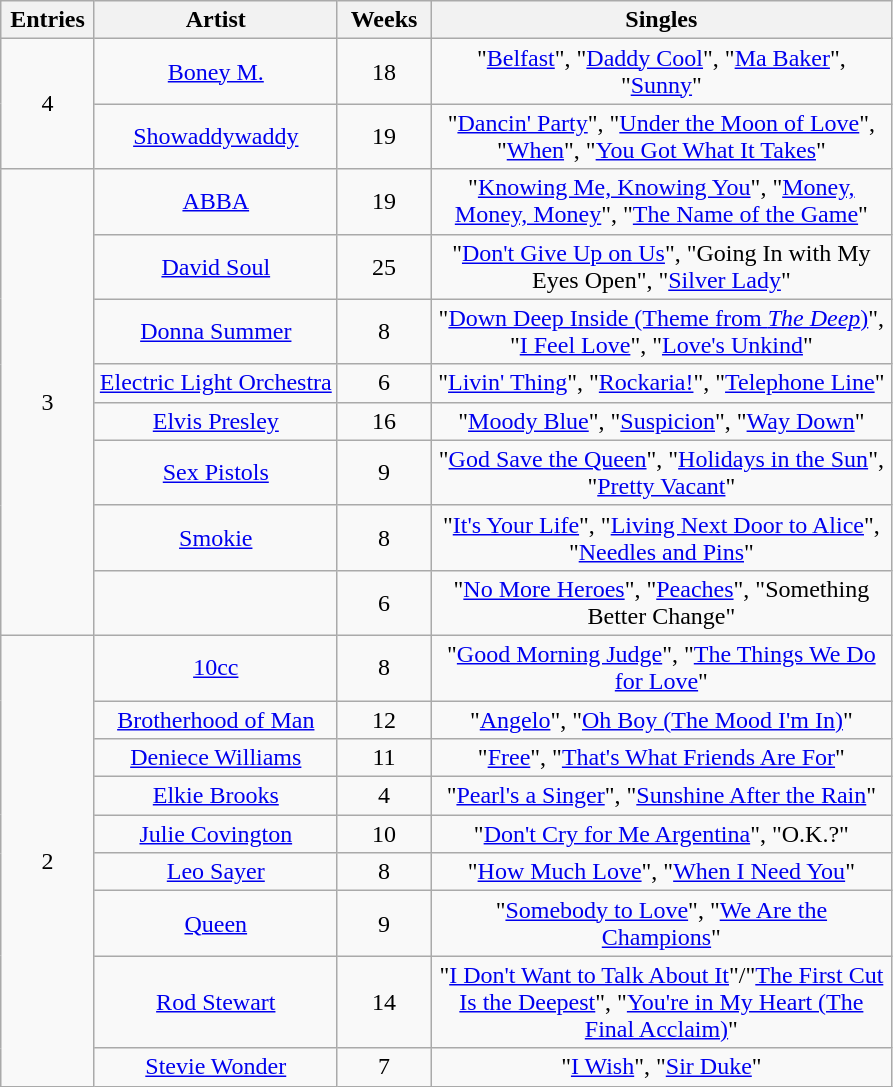<table class="wikitable sortable" style="text-align: center;">
<tr>
<th scope="col" style="width:55px;" data-sort-type="number">Entries</th>
<th scope="col" style="text-align:center;">Artist</th>
<th scope="col" style="width:55px;" data-sort-type="number">Weeks</th>
<th scope="col" style="width:300px;">Singles</th>
</tr>
<tr>
<td rowspan="2" style="text-align:center">4</td>
<td><a href='#'>Boney M.</a></td>
<td>18</td>
<td>"<a href='#'>Belfast</a>", "<a href='#'>Daddy Cool</a>", "<a href='#'>Ma Baker</a>", "<a href='#'>Sunny</a>"</td>
</tr>
<tr>
<td><a href='#'>Showaddywaddy</a> </td>
<td>19</td>
<td>"<a href='#'>Dancin' Party</a>", "<a href='#'>Under the Moon of Love</a>", "<a href='#'>When</a>", "<a href='#'>You Got What It Takes</a>"</td>
</tr>
<tr>
<td rowspan="8" style="text-align:center">3</td>
<td><a href='#'>ABBA</a> </td>
<td>19</td>
<td>"<a href='#'>Knowing Me, Knowing You</a>", "<a href='#'>Money, Money, Money</a>", "<a href='#'>The Name of the Game</a>"</td>
</tr>
<tr>
<td><a href='#'>David Soul</a></td>
<td>25</td>
<td>"<a href='#'>Don't Give Up on Us</a>", "Going In with My Eyes Open", "<a href='#'>Silver Lady</a>"</td>
</tr>
<tr>
<td><a href='#'>Donna Summer</a> </td>
<td>8</td>
<td>"<a href='#'>Down Deep Inside (Theme from <em>The Deep</em>)</a>", "<a href='#'>I Feel Love</a>", "<a href='#'>Love's Unkind</a>"</td>
</tr>
<tr>
<td><a href='#'>Electric Light Orchestra</a> </td>
<td>6</td>
<td>"<a href='#'>Livin' Thing</a>", "<a href='#'>Rockaria!</a>", "<a href='#'>Telephone Line</a>"</td>
</tr>
<tr>
<td><a href='#'>Elvis Presley</a></td>
<td>16</td>
<td>"<a href='#'>Moody Blue</a>", "<a href='#'>Suspicion</a>", "<a href='#'>Way Down</a>"</td>
</tr>
<tr>
<td><a href='#'>Sex Pistols</a></td>
<td>9</td>
<td>"<a href='#'>God Save the Queen</a>", "<a href='#'>Holidays in the Sun</a>", "<a href='#'>Pretty Vacant</a>"</td>
</tr>
<tr>
<td><a href='#'>Smokie</a> </td>
<td>8</td>
<td>"<a href='#'>It's Your Life</a>", "<a href='#'>Living Next Door to Alice</a>", "<a href='#'>Needles and Pins</a>"</td>
</tr>
<tr>
<td></td>
<td>6</td>
<td>"<a href='#'>No More Heroes</a>", "<a href='#'>Peaches</a>", "Something Better Change"</td>
</tr>
<tr>
<td rowspan="9" style="text-align:center">2</td>
<td><a href='#'>10cc</a></td>
<td>8</td>
<td>"<a href='#'>Good Morning Judge</a>", "<a href='#'>The Things We Do for Love</a>"</td>
</tr>
<tr>
<td><a href='#'>Brotherhood of Man</a></td>
<td>12</td>
<td>"<a href='#'>Angelo</a>", "<a href='#'>Oh Boy (The Mood I'm In)</a>"</td>
</tr>
<tr>
<td><a href='#'>Deniece Williams</a></td>
<td>11</td>
<td>"<a href='#'>Free</a>", "<a href='#'>That's What Friends Are For</a>"</td>
</tr>
<tr>
<td><a href='#'>Elkie Brooks</a></td>
<td>4</td>
<td>"<a href='#'>Pearl's a Singer</a>", "<a href='#'>Sunshine After the Rain</a>"</td>
</tr>
<tr>
<td><a href='#'>Julie Covington</a></td>
<td>10</td>
<td>"<a href='#'>Don't Cry for Me Argentina</a>", "O.K.?"</td>
</tr>
<tr>
<td><a href='#'>Leo Sayer</a></td>
<td>8</td>
<td>"<a href='#'>How Much Love</a>", "<a href='#'>When I Need You</a>"</td>
</tr>
<tr>
<td><a href='#'>Queen</a> </td>
<td>9</td>
<td>"<a href='#'>Somebody to Love</a>", "<a href='#'>We Are the Champions</a>"</td>
</tr>
<tr>
<td><a href='#'>Rod Stewart</a></td>
<td>14</td>
<td>"<a href='#'>I Don't Want to Talk About It</a>"/"<a href='#'>The First Cut Is the Deepest</a>", "<a href='#'>You're in My Heart (The Final Acclaim)</a>"</td>
</tr>
<tr>
<td><a href='#'>Stevie Wonder</a></td>
<td>7</td>
<td>"<a href='#'>I Wish</a>", "<a href='#'>Sir Duke</a>"</td>
</tr>
</table>
